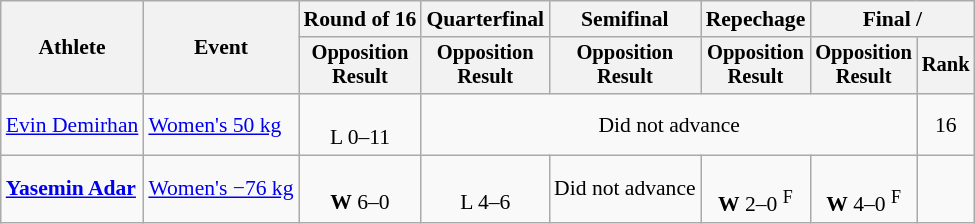<table class="wikitable" style="font-size:90%">
<tr>
<th rowspan=2>Athlete</th>
<th rowspan=2>Event</th>
<th>Round of 16</th>
<th>Quarterfinal</th>
<th>Semifinal</th>
<th>Repechage</th>
<th colspan=2>Final / </th>
</tr>
<tr style="font-size: 95%">
<th>Opposition<br>Result</th>
<th>Opposition<br>Result</th>
<th>Opposition<br>Result</th>
<th>Opposition<br>Result</th>
<th>Opposition<br>Result</th>
<th>Rank</th>
</tr>
<tr align=center>
<td align=left><a href='#'>Evin Demirhan</a></td>
<td align=left><a href='#'>Women's 50 kg</a></td>
<td><br>L 0–11</td>
<td colspan=4>Did not advance</td>
<td>16</td>
</tr>
<tr align=center>
<td align=left><strong><a href='#'>Yasemin Adar</a></strong></td>
<td align=left><a href='#'>Women's −76 kg</a></td>
<td><br><strong>W</strong> 6–0</td>
<td><br>L 4–6</td>
<td>Did not advance</td>
<td><br><strong>W</strong> 2–0 <sup>F</sup></td>
<td><br><strong>W</strong> 4–0 <sup>F</sup></td>
<td></td>
</tr>
</table>
